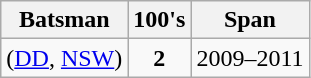<table class="wikitable sortable" style="text-align:center">
<tr>
<th>Batsman</th>
<th>100's</th>
<th>Span</th>
</tr>
<tr>
<td style="text-align:left"> <span>(<a href='#'>DD</a>, <a href='#'>NSW</a>)</span></td>
<td><strong>2</strong></td>
<td>2009–2011</td>
</tr>
</table>
